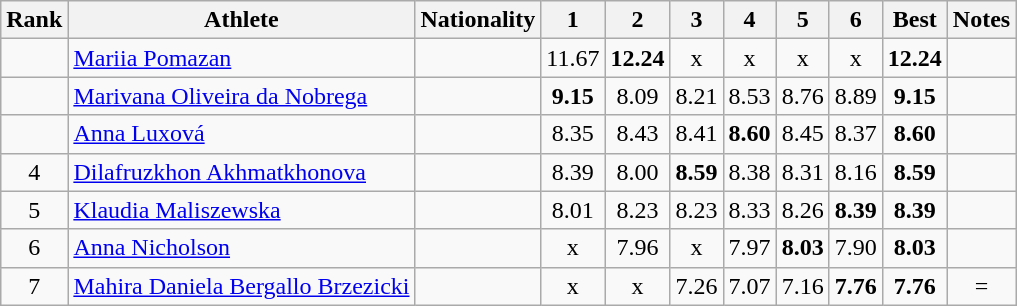<table class="wikitable sortable" style="text-align:center">
<tr>
<th>Rank</th>
<th>Athlete</th>
<th>Nationality</th>
<th>1</th>
<th>2</th>
<th>3</th>
<th>4</th>
<th>5</th>
<th>6</th>
<th>Best</th>
<th>Notes</th>
</tr>
<tr>
<td></td>
<td style="text-align:left;"><a href='#'>Mariia Pomazan</a></td>
<td style="text-align:left;"></td>
<td>11.67</td>
<td><strong>12.24</strong></td>
<td>x</td>
<td>x</td>
<td>x</td>
<td>x</td>
<td><strong>12.24</strong></td>
<td></td>
</tr>
<tr>
<td></td>
<td style="text-align:left;"><a href='#'>Marivana Oliveira da Nobrega</a></td>
<td style="text-align:left;"></td>
<td><strong>9.15</strong></td>
<td>8.09</td>
<td>8.21</td>
<td>8.53</td>
<td>8.76</td>
<td>8.89</td>
<td><strong>9.15</strong></td>
<td></td>
</tr>
<tr>
<td></td>
<td style="text-align:left;"><a href='#'>Anna Luxová</a></td>
<td style="text-align:left;"></td>
<td>8.35</td>
<td>8.43</td>
<td>8.41</td>
<td><strong>8.60</strong></td>
<td>8.45</td>
<td>8.37</td>
<td><strong>8.60</strong></td>
<td></td>
</tr>
<tr>
<td>4</td>
<td style="text-align:left;"><a href='#'>Dilafruzkhon Akhmatkhonova</a></td>
<td style="text-align:left;"></td>
<td>8.39</td>
<td>8.00</td>
<td><strong>8.59</strong></td>
<td>8.38</td>
<td>8.31</td>
<td>8.16</td>
<td><strong>8.59</strong></td>
<td></td>
</tr>
<tr>
<td>5</td>
<td style="text-align:left;"><a href='#'>Klaudia Maliszewska</a></td>
<td style="text-align:left;"></td>
<td>8.01</td>
<td>8.23</td>
<td>8.23</td>
<td>8.33</td>
<td>8.26</td>
<td><strong>8.39</strong></td>
<td><strong>8.39</strong></td>
<td></td>
</tr>
<tr>
<td>6</td>
<td style="text-align:left;"><a href='#'>Anna Nicholson</a></td>
<td style="text-align:left;"></td>
<td>x</td>
<td>7.96</td>
<td>x</td>
<td>7.97</td>
<td><strong>8.03</strong></td>
<td>7.90</td>
<td><strong>8.03</strong></td>
<td></td>
</tr>
<tr>
<td>7</td>
<td style="text-align:left;"><a href='#'>Mahira Daniela Bergallo Brzezicki</a></td>
<td style="text-align:left;"></td>
<td>x</td>
<td>x</td>
<td>7.26</td>
<td>7.07</td>
<td>7.16</td>
<td><strong>7.76</strong></td>
<td><strong>7.76</strong></td>
<td>=</td>
</tr>
</table>
